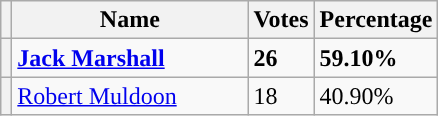<table class="wikitable">
<tr>
<th></th>
<th>Name</th>
<th>Votes</th>
<th>Percentage</th>
</tr>
<tr>
<th style="background-color: "></th>
<td width="150"><strong><a href='#'>Jack Marshall</a></strong></td>
<td><strong>26</strong></td>
<td><strong>59.10%</strong></td>
</tr>
<tr>
<th style="background-color: "></th>
<td><a href='#'>Robert Muldoon</a></td>
<td>18</td>
<td>40.90%</td>
</tr>
</table>
